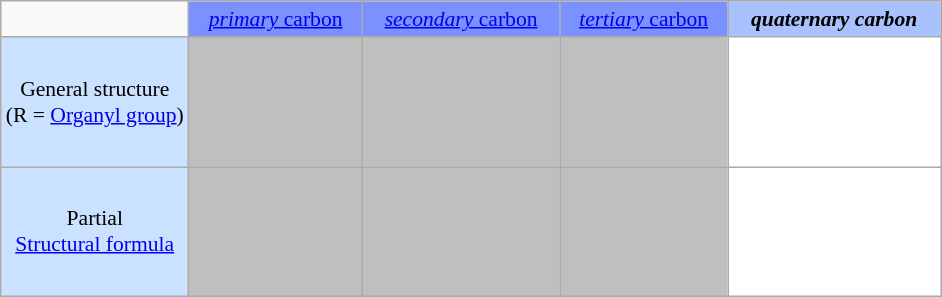<table class="wikitable centered" style="text-align: center; font-size: 90%; margin-bottom: 10px;">
<tr>
<td></td>
<td style="background-color:#7A91FF"><a href='#'><em>primary</em> carbon</a></td>
<td style="background-color:#7A91FF"><a href='#'><em>secondary</em> carbon</a></td>
<td style="background-color:#7A91FF"><a href='#'><em>tertiary</em> carbon</a></td>
<td style="background-color:#AAC1FF"><strong><em>quaternary<em> carbon<strong></td>
</tr>
<tr>
<td align="center" style="background-color:#CAE1FF; height:80px; width:20%">General structure <br> (R = <a href='#'>Organyl group</a>)</td>
<td style="background-color:#BFBFBF"></td>
<td style="background-color:#BFBFBF"></td>
<td style="background-color:#BFBFBF"></td>
<td style="background-color:#FFFFFF"></td>
</tr>
<tr>
<td align="center" style="background-color:#CAE1FF; height:80px; width:20%">Partial <br> <a href='#'>Structural formula</a></td>
<td style="background-color:#BFBFBF"></td>
<td style="background-color:#BFBFBF"></td>
<td style="background-color:#BFBFBF"></td>
<td style="background-color:#FFFFFF"></td>
</tr>
</table>
